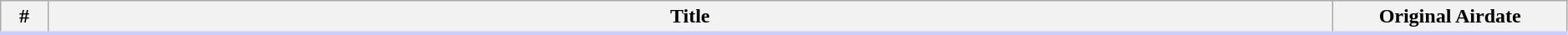<table class="wikitable" width="99%">
<tr style="border-bottom:3px solid #CCF">
<th width="3%">#</th>
<th>Title</th>
<th width="15%">Original Airdate<br>










































</th>
</tr>
</table>
